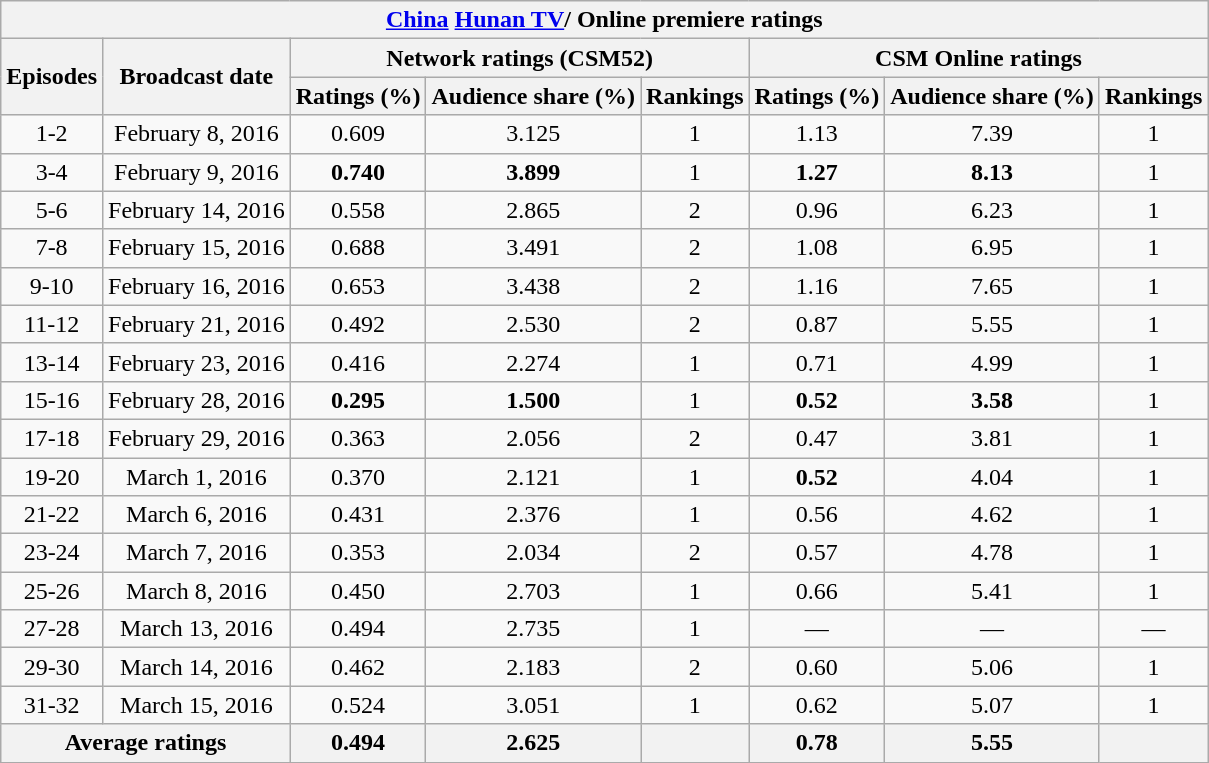<table class="wikitable sortable mw-collapsible mw-collapsed jquery-tablesorter" style="text-align:center">
<tr>
<th colspan="8"><strong><a href='#'>China</a> <a href='#'>Hunan TV</a>/ Online premiere ratings</strong></th>
</tr>
<tr>
<th rowspan="2"><strong>Episodes</strong></th>
<th rowspan="2"><strong>Broadcast date</strong></th>
<th colspan="3"><strong>Network ratings (CSM52)</strong></th>
<th colspan="3"><strong>CSM Online ratings</strong></th>
</tr>
<tr>
<th><strong>Ratings (%)</strong></th>
<th><strong>Audience share (%)</strong></th>
<th><strong>Rankings</strong></th>
<th><strong>Ratings (%)</strong></th>
<th><strong>Audience share (%)</strong></th>
<th><strong>Rankings</strong></th>
</tr>
<tr>
<td>1-2</td>
<td>February 8, 2016</td>
<td>0.609</td>
<td>3.125</td>
<td>1</td>
<td>1.13</td>
<td>7.39</td>
<td>1</td>
</tr>
<tr>
<td>3-4</td>
<td>February 9, 2016</td>
<td><strong><span>0.740</span></strong></td>
<td><strong><span>3.899</span></strong></td>
<td>1</td>
<td><strong><span>1.27</span></strong></td>
<td><strong><span>8.13</span></strong></td>
<td>1</td>
</tr>
<tr>
<td>5-6</td>
<td>February 14, 2016</td>
<td>0.558</td>
<td>2.865</td>
<td>2</td>
<td>0.96</td>
<td>6.23</td>
<td>1</td>
</tr>
<tr>
<td>7-8</td>
<td>February 15, 2016</td>
<td>0.688</td>
<td>3.491</td>
<td>2</td>
<td>1.08</td>
<td>6.95</td>
<td>1</td>
</tr>
<tr>
<td>9-10</td>
<td>February 16, 2016</td>
<td>0.653</td>
<td>3.438</td>
<td>2</td>
<td>1.16</td>
<td>7.65</td>
<td>1</td>
</tr>
<tr>
<td>11-12</td>
<td>February 21, 2016</td>
<td>0.492</td>
<td>2.530</td>
<td>2</td>
<td>0.87</td>
<td>5.55</td>
<td>1</td>
</tr>
<tr>
<td>13-14</td>
<td>February 23, 2016</td>
<td>0.416</td>
<td>2.274</td>
<td>1</td>
<td>0.71</td>
<td>4.99</td>
<td>1</td>
</tr>
<tr>
<td>15-16</td>
<td>February 28, 2016</td>
<td><strong><span>0.295</span></strong></td>
<td><strong><span>1.500</span></strong></td>
<td>1</td>
<td><strong><span>0.52</span></strong></td>
<td><strong><span>3.58</span></strong></td>
<td>1</td>
</tr>
<tr>
<td>17-18</td>
<td>February 29, 2016</td>
<td>0.363</td>
<td>2.056</td>
<td>2</td>
<td>0.47</td>
<td>3.81</td>
<td>1</td>
</tr>
<tr>
<td>19-20</td>
<td>March 1, 2016</td>
<td>0.370</td>
<td>2.121</td>
<td>1</td>
<td><strong><span>0.52</span></strong></td>
<td>4.04</td>
<td>1</td>
</tr>
<tr>
<td>21-22</td>
<td>March 6, 2016</td>
<td>0.431</td>
<td>2.376</td>
<td>1</td>
<td>0.56</td>
<td>4.62</td>
<td>1</td>
</tr>
<tr>
<td>23-24</td>
<td>March 7, 2016</td>
<td>0.353</td>
<td>2.034</td>
<td>2</td>
<td>0.57</td>
<td>4.78</td>
<td>1</td>
</tr>
<tr>
<td>25-26</td>
<td>March 8, 2016</td>
<td>0.450</td>
<td>2.703</td>
<td>1</td>
<td>0.66</td>
<td>5.41</td>
<td>1</td>
</tr>
<tr>
<td>27-28</td>
<td>March 13, 2016</td>
<td>0.494</td>
<td>2.735</td>
<td>1</td>
<td>—</td>
<td>—</td>
<td>—</td>
</tr>
<tr>
<td>29-30</td>
<td>March 14, 2016</td>
<td>0.462</td>
<td>2.183</td>
<td>2</td>
<td>0.60</td>
<td>5.06</td>
<td>1</td>
</tr>
<tr>
<td>31-32</td>
<td>March 15, 2016</td>
<td>0.524</td>
<td>3.051</td>
<td>1</td>
<td>0.62</td>
<td>5.07</td>
<td>1</td>
</tr>
<tr>
<th colspan="2">Average ratings</th>
<th>0.494</th>
<th>2.625</th>
<th></th>
<th>0.78</th>
<th>5.55</th>
<th></th>
</tr>
</table>
